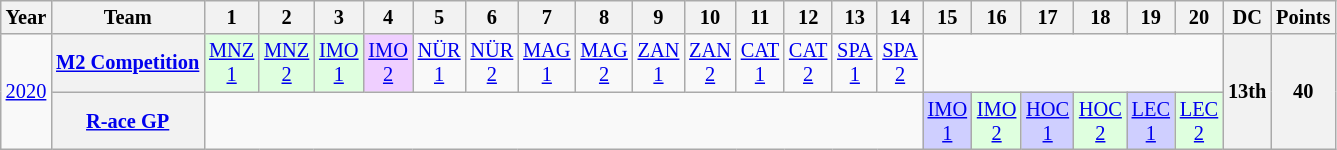<table class="wikitable" style="text-align:center; font-size:85%">
<tr>
<th>Year</th>
<th>Team</th>
<th>1</th>
<th>2</th>
<th>3</th>
<th>4</th>
<th>5</th>
<th>6</th>
<th>7</th>
<th>8</th>
<th>9</th>
<th>10</th>
<th>11</th>
<th>12</th>
<th>13</th>
<th>14</th>
<th>15</th>
<th>16</th>
<th>17</th>
<th>18</th>
<th>19</th>
<th>20</th>
<th>DC</th>
<th>Points</th>
</tr>
<tr>
<td rowspan=2><a href='#'>2020</a></td>
<th nowrap><a href='#'>M2 Competition</a></th>
<td style="background:#DFFFDF;"><a href='#'>MNZ<br>1</a><br></td>
<td style="background:#DFFFDF;"><a href='#'>MNZ<br>2</a><br></td>
<td style="background:#DFFFDF;"><a href='#'>IMO<br>1</a><br></td>
<td style="background:#EFCFFF;"><a href='#'>IMO<br>2</a><br></td>
<td><a href='#'>NÜR<br>1</a><br></td>
<td><a href='#'>NÜR<br>2</a><br></td>
<td><a href='#'>MAG<br>1</a><br></td>
<td><a href='#'>MAG<br>2</a><br></td>
<td><a href='#'>ZAN<br>1</a><br></td>
<td><a href='#'>ZAN<br>2</a><br></td>
<td><a href='#'>CAT<br>1</a><br></td>
<td><a href='#'>CAT<br>2</a><br></td>
<td><a href='#'>SPA<br>1</a><br></td>
<td><a href='#'>SPA<br>2</a><br></td>
<td colspan=6></td>
<th rowspan=2>13th</th>
<th rowspan=2>40</th>
</tr>
<tr>
<th nowrap><a href='#'>R-ace GP</a></th>
<td colspan=14></td>
<td style="background:#CFCFFF;"><a href='#'>IMO<br>1</a><br></td>
<td style="background:#DFFFDF;"><a href='#'>IMO<br>2</a><br></td>
<td style="background:#CFCFFF;"><a href='#'>HOC<br>1</a><br></td>
<td style="background:#DFFFDF;"><a href='#'>HOC<br>2</a><br></td>
<td style="background:#CFCFFF;"><a href='#'>LEC<br>1</a><br></td>
<td style="background:#DFFFDF;"><a href='#'>LEC<br>2</a><br></td>
</tr>
</table>
